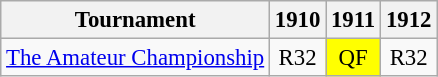<table class="wikitable" style="font-size:95%;text-align:center;">
<tr>
<th>Tournament</th>
<th>1910</th>
<th>1911</th>
<th>1912</th>
</tr>
<tr>
<td align="left"><a href='#'>The Amateur Championship</a></td>
<td>R32</td>
<td style="background:yellow;">QF</td>
<td>R32</td>
</tr>
</table>
